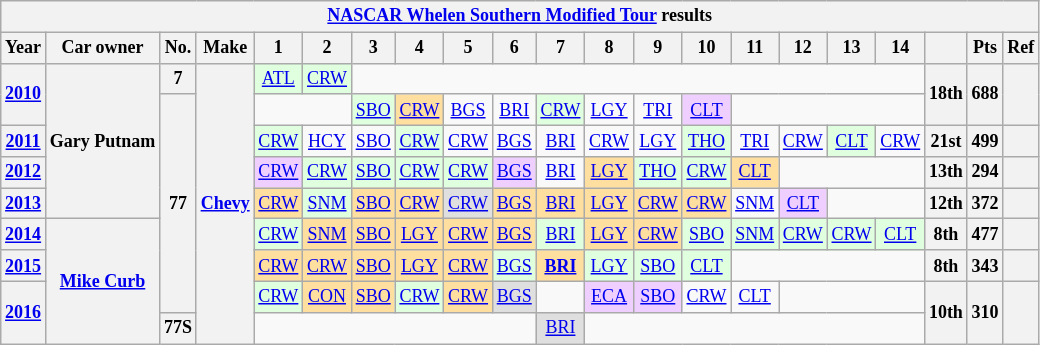<table class="wikitable" style="text-align:center; font-size:75%">
<tr>
<th colspan=21><a href='#'>NASCAR Whelen Southern Modified Tour</a> results</th>
</tr>
<tr>
<th>Year</th>
<th>Car owner</th>
<th>No.</th>
<th>Make</th>
<th>1</th>
<th>2</th>
<th>3</th>
<th>4</th>
<th>5</th>
<th>6</th>
<th>7</th>
<th>8</th>
<th>9</th>
<th>10</th>
<th>11</th>
<th>12</th>
<th>13</th>
<th>14</th>
<th></th>
<th>Pts</th>
<th>Ref</th>
</tr>
<tr>
<th rowspan=2><a href='#'>2010</a></th>
<th rowspan=5>Gary Putnam</th>
<th>7</th>
<th rowspan=9><a href='#'>Chevy</a></th>
<td style="background:#DFFFDF;"><a href='#'>ATL</a><br></td>
<td style="background:#DFFFDF;"><a href='#'>CRW</a><br></td>
<td colspan=12></td>
<th rowspan=2>18th</th>
<th rowspan=2>688</th>
<th rowspan=2></th>
</tr>
<tr>
<th rowspan=7>77</th>
<td colspan=2></td>
<td style="background:#DFFFDF;"><a href='#'>SBO</a><br></td>
<td style="background:#FFDF9F;"><a href='#'>CRW</a><br></td>
<td><a href='#'>BGS</a></td>
<td><a href='#'>BRI</a></td>
<td style="background:#DFFFDF;"><a href='#'>CRW</a><br></td>
<td><a href='#'>LGY</a></td>
<td><a href='#'>TRI</a></td>
<td style="background:#EFCFFF;"><a href='#'>CLT</a><br></td>
<td colspan=4></td>
</tr>
<tr>
<th><a href='#'>2011</a></th>
<td style="background:#DFFFDF;"><a href='#'>CRW</a><br></td>
<td><a href='#'>HCY</a></td>
<td><a href='#'>SBO</a></td>
<td style="background:#DFFFDF;"><a href='#'>CRW</a><br></td>
<td><a href='#'>CRW</a></td>
<td><a href='#'>BGS</a></td>
<td><a href='#'>BRI</a></td>
<td><a href='#'>CRW</a></td>
<td><a href='#'>LGY</a></td>
<td style="background:#DFFFDF;"><a href='#'>THO</a><br></td>
<td><a href='#'>TRI</a></td>
<td><a href='#'>CRW</a></td>
<td style="background:#DFFFDF;"><a href='#'>CLT</a><br></td>
<td><a href='#'>CRW</a></td>
<th>21st</th>
<th>499</th>
<th></th>
</tr>
<tr>
<th><a href='#'>2012</a></th>
<td style="background:#EFCFFF;"><a href='#'>CRW</a><br></td>
<td style="background:#DFFFDF;"><a href='#'>CRW</a><br></td>
<td style="background:#DFFFDF;"><a href='#'>SBO</a><br></td>
<td style="background:#DFFFDF;"><a href='#'>CRW</a><br></td>
<td style="background:#DFFFDF;"><a href='#'>CRW</a><br></td>
<td style="background:#EFCFFF;"><a href='#'>BGS</a><br></td>
<td><a href='#'>BRI</a></td>
<td style="background:#FFDF9F;"><a href='#'>LGY</a><br></td>
<td style="background:#DFFFDF;"><a href='#'>THO</a><br></td>
<td style="background:#DFFFDF;"><a href='#'>CRW</a><br></td>
<td style="background:#FFDF9F;"><a href='#'>CLT</a><br></td>
<td colspan=3></td>
<th>13th</th>
<th>294</th>
<th></th>
</tr>
<tr>
<th><a href='#'>2013</a></th>
<td style="background:#FFDF9F;"><a href='#'>CRW</a><br></td>
<td style="background:#DFFFDF;"><a href='#'>SNM</a><br></td>
<td style="background:#FFDF9F;"><a href='#'>SBO</a><br></td>
<td style="background:#FFDF9F;"><a href='#'>CRW</a><br></td>
<td style="background:#DFDFDF;"><a href='#'>CRW</a><br></td>
<td style="background:#FFDF9F;"><a href='#'>BGS</a><br></td>
<td style="background:#FFDF9F;"><a href='#'>BRI</a><br></td>
<td style="background:#FFDF9F;"><a href='#'>LGY</a><br></td>
<td style="background:#FFDF9F;"><a href='#'>CRW</a><br></td>
<td style="background:#FFDF9F;"><a href='#'>CRW</a><br></td>
<td><a href='#'>SNM</a></td>
<td style="background:#EFCFFF;"><a href='#'>CLT</a><br></td>
<td colspan=2></td>
<th>12th</th>
<th>372</th>
<th></th>
</tr>
<tr>
<th><a href='#'>2014</a></th>
<th rowspan=4><a href='#'>Mike Curb</a></th>
<td style="background:#DFFFDF;"><a href='#'>CRW</a><br></td>
<td style="background:#FFDF9F;"><a href='#'>SNM</a><br></td>
<td style="background:#FFDF9F;"><a href='#'>SBO</a><br></td>
<td style="background:#FFDF9F;"><a href='#'>LGY</a><br></td>
<td style="background:#FFDF9F;"><a href='#'>CRW</a><br></td>
<td style="background:#FFDF9F;"><a href='#'>BGS</a><br></td>
<td style="background:#DFFFDF;"><a href='#'>BRI</a><br></td>
<td style="background:#FFDF9F;"><a href='#'>LGY</a><br></td>
<td style="background:#FFDF9F;"><a href='#'>CRW</a><br></td>
<td style="background:#DFFFDF;"><a href='#'>SBO</a><br></td>
<td style="background:#DFFFDF;"><a href='#'>SNM</a><br></td>
<td style="background:#DFFFDF;"><a href='#'>CRW</a><br></td>
<td style="background:#DFFFDF;"><a href='#'>CRW</a><br></td>
<td style="background:#DFFFDF;"><a href='#'>CLT</a><br></td>
<th>8th</th>
<th>477</th>
<th></th>
</tr>
<tr>
<th><a href='#'>2015</a></th>
<td style="background:#FFDF9F;"><a href='#'>CRW</a><br></td>
<td style="background:#FFDF9F;"><a href='#'>CRW</a><br></td>
<td style="background:#FFDF9F;"><a href='#'>SBO</a><br></td>
<td style="background:#FFDF9F;"><a href='#'>LGY</a><br></td>
<td style="background:#FFDF9F;"><a href='#'>CRW</a><br></td>
<td style="background:#DFFFDF;"><a href='#'>BGS</a><br></td>
<td style="background:#FFDF9F;"><strong><a href='#'>BRI</a></strong><br></td>
<td style="background:#DFFFDF;"><a href='#'>LGY</a><br></td>
<td style="background:#DFFFDF;"><a href='#'>SBO</a><br></td>
<td style="background:#DFFFDF;"><a href='#'>CLT</a><br></td>
<td colspan=4></td>
<th>8th</th>
<th>343</th>
<th></th>
</tr>
<tr>
<th rowspan=2><a href='#'>2016</a></th>
<td style="background:#DFFFDF;"><a href='#'>CRW</a><br></td>
<td style="background:#FFDF9F;"><a href='#'>CON</a><br></td>
<td style="background:#FFDF9F;"><a href='#'>SBO</a><br></td>
<td style="background:#DFFFDF;"><a href='#'>CRW</a><br></td>
<td style="background:#FFDF9F;"><a href='#'>CRW</a><br></td>
<td style="background:#DFDFDF;"><a href='#'>BGS</a><br></td>
<td></td>
<td style="background:#EFCFFF;"><a href='#'>ECA</a><br></td>
<td style="background:#EFCFFF;"><a href='#'>SBO</a><br></td>
<td><a href='#'>CRW</a></td>
<td><a href='#'>CLT</a></td>
<td colspan=3></td>
<th rowspan=2>10th</th>
<th rowspan=2>310</th>
<th rowspan=2></th>
</tr>
<tr>
<th>77S</th>
<td colspan=6></td>
<td style="background:#DFDFDF;"><a href='#'>BRI</a><br></td>
<td colspan=7></td>
</tr>
</table>
